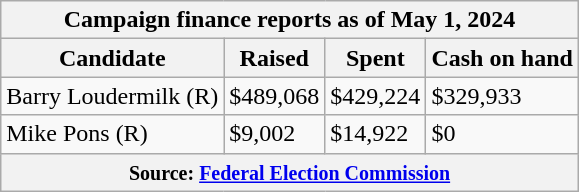<table class="wikitable sortable">
<tr>
<th colspan=4>Campaign finance reports as of May 1, 2024</th>
</tr>
<tr style="text-align:center;">
<th>Candidate</th>
<th>Raised</th>
<th>Spent</th>
<th>Cash on hand</th>
</tr>
<tr>
<td>Barry Loudermilk (R)</td>
<td>$489,068</td>
<td>$429,224</td>
<td>$329,933</td>
</tr>
<tr>
<td>Mike Pons (R)</td>
<td>$9,002</td>
<td>$14,922</td>
<td>$0</td>
</tr>
<tr>
<th colspan="4"><small>Source: <a href='#'>Federal Election Commission</a></small></th>
</tr>
</table>
